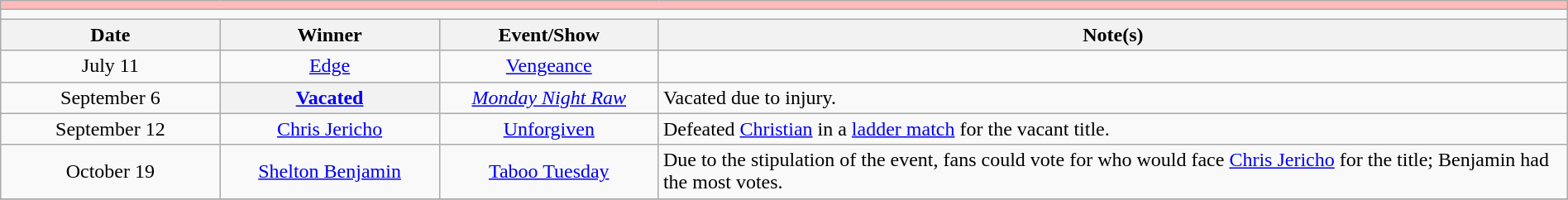<table class="wikitable" style="text-align:center; width:100%;">
<tr style="background:#FBB;">
<td colspan="5"></td>
</tr>
<tr>
<td colspan="5"><strong></strong></td>
</tr>
<tr>
<th width=14%>Date</th>
<th width=14%>Winner</th>
<th width=14%>Event/Show</th>
<th width=58%>Note(s)</th>
</tr>
<tr>
<td>July 11</td>
<td><a href='#'>Edge</a></td>
<td><a href='#'>Vengeance</a></td>
<td></td>
</tr>
<tr>
<td>September 6</td>
<th><a href='#'>Vacated</a></th>
<td><em><a href='#'>Monday Night Raw</a></em></td>
<td align=left>Vacated due to injury.</td>
</tr>
<tr>
<td>September 12</td>
<td><a href='#'>Chris Jericho</a></td>
<td><a href='#'>Unforgiven</a></td>
<td align=left>Defeated <a href='#'>Christian</a> in a <a href='#'>ladder match</a> for the vacant title.</td>
</tr>
<tr>
<td>October 19</td>
<td><a href='#'>Shelton Benjamin</a></td>
<td><a href='#'>Taboo Tuesday</a></td>
<td align=left>Due to the stipulation of the event, fans could vote for who would face <a href='#'>Chris Jericho</a> for the title; Benjamin had the most votes.</td>
</tr>
<tr>
</tr>
</table>
